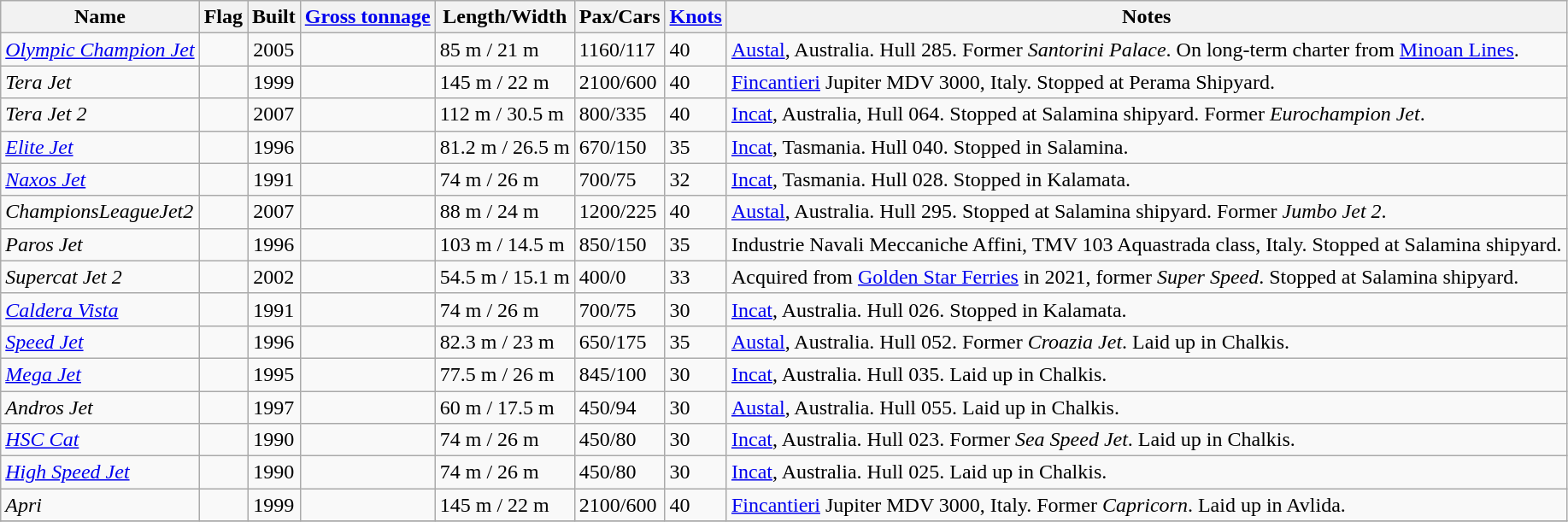<table class="wikitable sortable">
<tr>
<th>Name</th>
<th>Flag</th>
<th>Built</th>
<th><a href='#'>Gross tonnage</a></th>
<th>Length/Width</th>
<th>Pax/Cars</th>
<th><a href='#'>Knots</a></th>
<th>Notes</th>
</tr>
<tr>
<td><em><a href='#'>Olympic Champion Jet</a></em></td>
<td></td>
<td align="center">2005</td>
<td></td>
<td>85 m / 21 m</td>
<td>1160/117</td>
<td>40</td>
<td><a href='#'>Austal</a>, Australia. Hull 285. Former <em>Santorini Palace</em>. On long-term charter from <a href='#'>Minoan Lines</a>.</td>
</tr>
<tr>
<td><em>Tera Jet</em></td>
<td></td>
<td align="center">1999</td>
<td></td>
<td>145 m / 22 m</td>
<td>2100/600</td>
<td>40</td>
<td><a href='#'>Fincantieri</a> Jupiter MDV 3000, Italy. Stopped at Perama Shipyard.</td>
</tr>
<tr>
<td><em>Tera Jet 2</em></td>
<td></td>
<td align="center">2007</td>
<td></td>
<td>112 m / 30.5 m</td>
<td>800/335</td>
<td>40</td>
<td><a href='#'>Incat</a>, Australia, Hull 064. Stopped at Salamina shipyard. Former <em>Eurochampion Jet</em>.</td>
</tr>
<tr>
<td><a href='#'><em>Elite Jet</em></a></td>
<td></td>
<td align="center">1996</td>
<td></td>
<td>81.2 m / 26.5 m</td>
<td>670/150</td>
<td>35</td>
<td><a href='#'>Incat</a>, Tasmania. Hull 040. Stopped in Salamina.</td>
</tr>
<tr>
<td><a href='#'><em>Naxos Jet</em></a></td>
<td></td>
<td align="center">1991</td>
<td></td>
<td>74 m / 26 m</td>
<td>700/75</td>
<td>32</td>
<td><a href='#'>Incat</a>, Tasmania. Hull 028. Stopped in Kalamata.</td>
</tr>
<tr>
<td><em>ChampionsLeagueJet2</em></td>
<td></td>
<td align="center">2007</td>
<td></td>
<td>88 m / 24 m</td>
<td>1200/225</td>
<td>40</td>
<td><a href='#'>Austal</a>, Australia. Hull 295. Stopped at Salamina shipyard. Former <em>Jumbo Jet 2</em>.</td>
</tr>
<tr>
<td><em>Paros Jet</em></td>
<td></td>
<td align="center">1996</td>
<td></td>
<td>103 m / 14.5 m</td>
<td>850/150</td>
<td>35</td>
<td>Industrie Navali Meccaniche Affini, TMV 103 Aquastrada class, Italy. Stopped at Salamina shipyard.</td>
</tr>
<tr>
<td><em>Supercat Jet 2</em></td>
<td></td>
<td align="Center">2002</td>
<td></td>
<td>54.5 m / 15.1 m</td>
<td>400/0</td>
<td>33</td>
<td>Acquired from <a href='#'>Golden Star Ferries</a> in 2021, former <em>Super Speed</em>. Stopped at Salamina shipyard.</td>
</tr>
<tr>
<td><a href='#'><em>Caldera Vista</em></a></td>
<td></td>
<td align="center">1991</td>
<td></td>
<td>74 m / 26 m</td>
<td>700/75</td>
<td>30</td>
<td><a href='#'>Incat</a>, Australia. Hull 026. Stopped in Kalamata.</td>
</tr>
<tr>
<td><a href='#'><em>Speed Jet</em></a></td>
<td></td>
<td align="center">1996</td>
<td></td>
<td>82.3 m / 23 m</td>
<td>650/175</td>
<td>35</td>
<td><a href='#'>Austal</a>, Australia. Hull 052. Former <em>Croazia Jet</em>. Laid up in Chalkis.</td>
</tr>
<tr>
<td><a href='#'><em>Mega Jet</em></a></td>
<td></td>
<td align="center">1995</td>
<td></td>
<td>77.5 m / 26 m</td>
<td>845/100</td>
<td>30</td>
<td><a href='#'>Incat</a>, Australia. Hull 035. Laid up in Chalkis.</td>
</tr>
<tr>
<td><em>Andros Jet</em></td>
<td></td>
<td align="center">1997</td>
<td></td>
<td>60 m / 17.5 m</td>
<td>450/94</td>
<td>30</td>
<td><a href='#'>Austal</a>, Australia. Hull 055. Laid up in Chalkis.</td>
</tr>
<tr>
<td><a href='#'><em>HSC Cat</em></a></td>
<td></td>
<td align="center">1990</td>
<td></td>
<td>74 m / 26 m</td>
<td>450/80</td>
<td>30</td>
<td><a href='#'>Incat</a>, Australia. Hull 023. Former <em>Sea Speed Jet</em>. Laid up in Chalkis.</td>
</tr>
<tr>
<td><a href='#'><em>High Speed Jet</em></a></td>
<td></td>
<td align="center">1990</td>
<td></td>
<td>74 m / 26 m</td>
<td>450/80</td>
<td>30</td>
<td><a href='#'>Incat</a>, Australia. Hull 025. Laid up in Chalkis.</td>
</tr>
<tr>
<td><em>Apri</em></td>
<td></td>
<td align="center">1999</td>
<td></td>
<td>145 m / 22 m</td>
<td>2100/600</td>
<td>40</td>
<td><a href='#'>Fincantieri</a> Jupiter MDV 3000, Italy. Former <em>Capricorn</em>. Laid up in Avlida.</td>
</tr>
<tr>
</tr>
</table>
